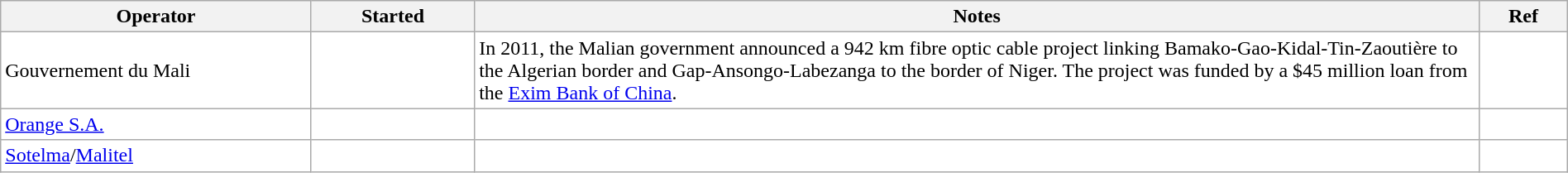<table class="wikitable" style="background: #FFFFFF; width: 100%; white-space: normal;">
<tr>
<th scope="col" width="100px">Operator</th>
<th scope="col" width="20px">Started</th>
<th scope="col" width="350px">Notes</th>
<th scope="col" width="20px">Ref</th>
</tr>
<tr>
<td>Gouvernement du Mali</td>
<td></td>
<td>In 2011, the Malian government announced a 942 km fibre optic cable project linking Bamako-Gao-Kidal-Tin-Zaoutière to the Algerian border and Gap-Ansongo-Labezanga to the border of Niger. The project was funded by a $45 million loan from the <a href='#'>Exim Bank of China</a>.</td>
<td></td>
</tr>
<tr>
<td><a href='#'>Orange S.A.</a></td>
<td></td>
<td></td>
<td></td>
</tr>
<tr>
<td><a href='#'>Sotelma</a>/<a href='#'>Malitel</a></td>
<td></td>
<td></td>
<td></td>
</tr>
</table>
